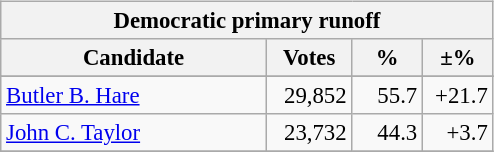<table class="wikitable" align="left" style="margin: 1em 1em 1em 0; font-size: 95%;">
<tr>
<th colspan="4">Democratic primary runoff</th>
</tr>
<tr>
<th colspan="1" style="width: 170px">Candidate</th>
<th style="width: 50px">Votes</th>
<th style="width: 40px">%</th>
<th style="width: 40px">±%</th>
</tr>
<tr>
</tr>
<tr>
<td><a href='#'>Butler B. Hare</a></td>
<td align="right">29,852</td>
<td align="right">55.7</td>
<td align="right">+21.7</td>
</tr>
<tr>
<td><a href='#'>John C. Taylor</a></td>
<td align="right">23,732</td>
<td align="right">44.3</td>
<td align="right">+3.7</td>
</tr>
<tr>
</tr>
</table>
